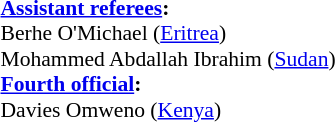<table width=50% style="font-size: 90%">
<tr>
<td><br><strong><a href='#'>Assistant referees</a>:</strong>
<br>Berhe O'Michael (<a href='#'>Eritrea</a>)
<br>Mohammed Abdallah Ibrahim (<a href='#'>Sudan</a>)
<br><strong><a href='#'>Fourth official</a>:</strong>
<br>Davies Omweno (<a href='#'>Kenya</a>)</td>
</tr>
</table>
